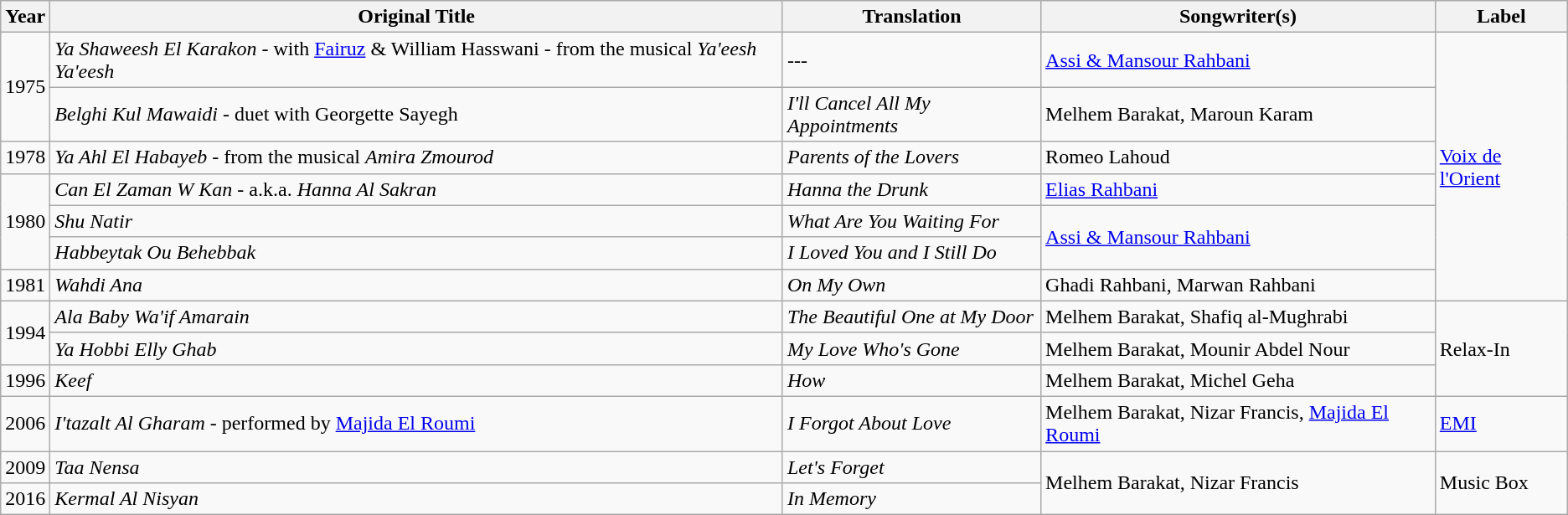<table class="wikitable sortable" border="2">
<tr>
<th scope="col">Year</th>
<th scope="col">Original Title</th>
<th scope="col">Translation</th>
<th scope="col">Songwriter(s)</th>
<th scope="col">Label</th>
</tr>
<tr>
<td rowspan="2">1975</td>
<td><em>Ya Shaweesh El Karakon</em> - with <a href='#'>Fairuz</a> & William Hasswani - from the musical <em>Ya'eesh Ya'eesh</em></td>
<td>---</td>
<td><a href='#'>Assi & Mansour Rahbani</a></td>
<td rowspan="7"><a href='#'>Voix de l'Orient</a></td>
</tr>
<tr>
<td><em>Belghi Kul Mawaidi</em> - duet with Georgette Sayegh</td>
<td><em>I'll Cancel All My Appointments</em></td>
<td>Melhem Barakat, Maroun Karam</td>
</tr>
<tr>
<td>1978</td>
<td><em>Ya Ahl El Habayeb</em> - from the musical <em>Amira Zmourod</em></td>
<td><em>Parents of the Lovers</em></td>
<td>Romeo Lahoud</td>
</tr>
<tr>
<td rowspan="3">1980</td>
<td><em>Can El Zaman W Kan</em> - a.k.a. <em>Hanna Al Sakran</em></td>
<td><em>Hanna the Drunk</em></td>
<td><a href='#'>Elias Rahbani</a></td>
</tr>
<tr>
<td><em>Shu Natir</em></td>
<td><em>What Are You Waiting For</em></td>
<td rowspan="2"><a href='#'>Assi & Mansour Rahbani</a></td>
</tr>
<tr>
<td><em>Habbeytak Ou Behebbak</em></td>
<td><em>I Loved You and I Still Do</em></td>
</tr>
<tr>
<td>1981</td>
<td><em>Wahdi Ana</em></td>
<td><em>On My Own</em></td>
<td>Ghadi Rahbani, Marwan Rahbani</td>
</tr>
<tr>
<td rowspan="2">1994</td>
<td><em>Ala Baby Wa'if Amarain</em></td>
<td><em>The Beautiful One at My Door</em></td>
<td>Melhem Barakat, Shafiq al-Mughrabi</td>
<td rowspan="3">Relax-In</td>
</tr>
<tr>
<td><em>Ya Hobbi Elly Ghab</em></td>
<td><em>My Love Who's Gone</em></td>
<td>Melhem Barakat, Mounir Abdel Nour</td>
</tr>
<tr>
<td>1996</td>
<td><em>Keef</em></td>
<td><em>How</em></td>
<td>Melhem Barakat, Michel Geha</td>
</tr>
<tr>
<td>2006</td>
<td><em>I'tazalt Al Gharam</em> - performed by <a href='#'>Majida El Roumi</a></td>
<td><em>I Forgot About Love</em></td>
<td>Melhem Barakat, Nizar Francis, <a href='#'>Majida El Roumi</a></td>
<td><a href='#'>EMI</a></td>
</tr>
<tr>
<td>2009</td>
<td><em>Taa Nensa</em></td>
<td><em>Let's Forget</em></td>
<td rowspan="2">Melhem Barakat, Nizar Francis</td>
<td rowspan="2">Music Box</td>
</tr>
<tr>
<td>2016</td>
<td><em>Kermal Al Nisyan</em></td>
<td><em>In Memory</em></td>
</tr>
</table>
